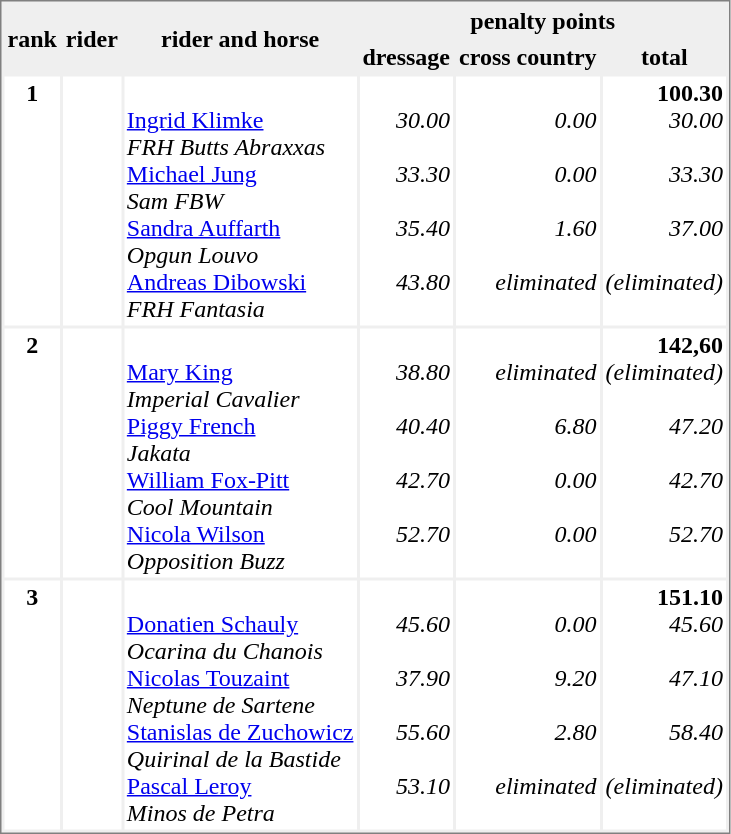<table style="border:1px solid #808080; background-color:#EFEFEF;" cellspacing="2" cellpadding="2">
<tr style="background-color:#EFEFEF;">
<th rowspan=2>rank</th>
<th rowspan=2>rider</th>
<th rowspan=2>rider and horse</th>
<th colspan=3>penalty points</th>
</tr>
<tr style="background-color:#EFEFEF;">
<th>dressage</th>
<th>cross country</th>
<th>total</th>
</tr>
<tr valign="top" style="background-color:#FFFFFF;">
<th>1</th>
<td></td>
<td><br><a href='#'>Ingrid Klimke</a><br><em>FRH Butts Abraxxas</em><br><a href='#'>Michael Jung</a><br><em>Sam FBW</em><br><a href='#'>Sandra Auffarth</a><br><em>Opgun Louvo</em><br><a href='#'>Andreas Dibowski</a><br><em>FRH Fantasia</em></td>
<td style="text-align:right;"><br> <span><em>30.00<br><br>33.30<br><br>35.40<br><br>43.80</em></span></td>
<td style="text-align:right;"><br> <span><em>0.00<br><br>0.00<br><br>1.60<br><br>eliminated</em></span></td>
<td style="text-align:right;"><strong>100.30</strong> <br> <em>30.00<br><br>33.30<br><br>37.00<br><br>(eliminated)</em></td>
</tr>
<tr valign="top" style="background-color:#FFFFFF;">
<th>2</th>
<td></td>
<td><br><a href='#'>Mary King</a><br><em>Imperial Cavalier</em><br><a href='#'>Piggy French</a><br><em>Jakata</em><br><a href='#'>William Fox-Pitt</a><br><em>Cool Mountain</em><br><a href='#'>Nicola Wilson</a><br><em>Opposition Buzz</em></td>
<td style="text-align:right;"><br> <span><em>38.80<br><br>40.40<br><br>42.70<br><br>52.70</em></span></td>
<td style="text-align:right;"><br> <span><em>eliminated<br><br>6.80<br><br>0.00<br><br>0.00</em></span></td>
<td style="text-align:right;"><strong>142,60</strong> <br> <em>(eliminated)<br><br>47.20<br><br>42.70<br><br>52.70</em></td>
</tr>
<tr valign="top" style="background-color:#FFFFFF;">
<th>3</th>
<td></td>
<td><br><a href='#'>Donatien Schauly</a><br><em>Ocarina du Chanois</em><br><a href='#'>Nicolas Touzaint</a><br><em>Neptune de Sartene</em><br><a href='#'>Stanislas de Zuchowicz</a><br><em>Quirinal de la Bastide</em><br><a href='#'>Pascal Leroy</a><br><em>Minos de Petra</em></td>
<td style="text-align:right;"><br> <span><em>45.60<br><br>37.90<br><br>55.60<br><br>53.10</em></span></td>
<td style="text-align:right;"><br> <span><em>0.00<br><br>9.20<br><br>2.80<br><br>eliminated</em></span></td>
<td style="text-align:right;"><strong>151.10</strong> <br> <em>45.60<br><br>47.10<br><br>58.40<br><br>(eliminated)</em></td>
</tr>
</table>
